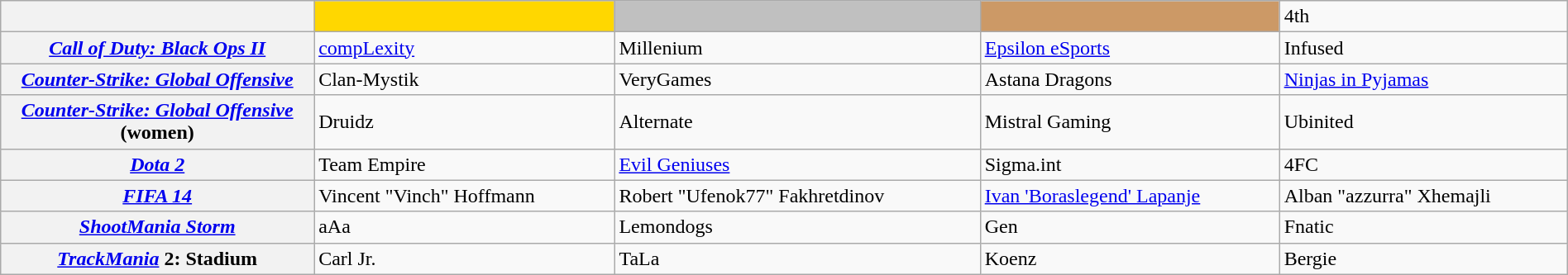<table class="wikitable" style="width: 100%;">
<tr>
<th style="width: 20%;"></th>
<td style="text-align:center" bgcolor="gold"></td>
<td style="text-align:center" bgcolor="silver"></td>
<td style="text-align:center" bgcolor="CC9966"></td>
<td>4th</td>
</tr>
<tr>
<th><em><a href='#'>Call of Duty: Black Ops II</a></em></th>
<td> <a href='#'>compLexity</a></td>
<td> Millenium</td>
<td> <a href='#'>Epsilon eSports</a></td>
<td> Infused</td>
</tr>
<tr>
<th><em><a href='#'>Counter-Strike: Global Offensive</a></em></th>
<td> Clan-Mystik</td>
<td> VeryGames</td>
<td> Astana Dragons</td>
<td> <a href='#'>Ninjas in Pyjamas</a></td>
</tr>
<tr>
<th><em><a href='#'>Counter-Strike: Global Offensive</a></em> (women)</th>
<td> Druidz</td>
<td> Alternate</td>
<td> Mistral Gaming</td>
<td> Ubinited</td>
</tr>
<tr>
<th><em><a href='#'>Dota 2</a></em></th>
<td> Team Empire</td>
<td> <a href='#'>Evil Geniuses</a></td>
<td> Sigma.int</td>
<td> 4FC</td>
</tr>
<tr>
<th><em><a href='#'>FIFA 14</a></em></th>
<td> Vincent "Vinch" Hoffmann</td>
<td> Robert "Ufenok77" Fakhretdinov</td>
<td> <a href='#'>Ivan 'Boraslegend' Lapanje</a></td>
<td> Alban "azzurra" Xhemajli</td>
</tr>
<tr>
<th><em><a href='#'>ShootMania Storm</a></em></th>
<td> aAa</td>
<td> Lemondogs</td>
<td>Gen</td>
<td> Fnatic</td>
</tr>
<tr>
<th><em><a href='#'>TrackMania</a></em> 2: Stadium</th>
<td> Carl Jr.</td>
<td> TaLa</td>
<td> Koenz</td>
<td> Bergie</td>
</tr>
</table>
